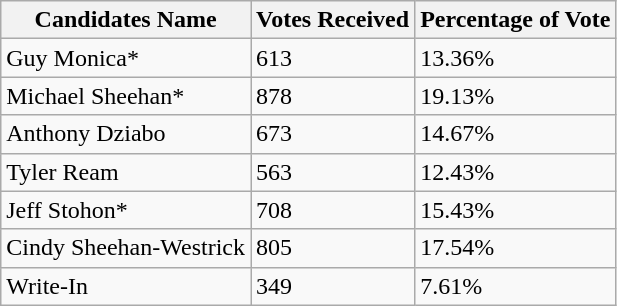<table class="wikitable">
<tr>
<th>Candidates Name</th>
<th>Votes Received</th>
<th>Percentage of Vote</th>
</tr>
<tr>
<td>Guy Monica*</td>
<td>613</td>
<td>13.36%</td>
</tr>
<tr>
<td>Michael Sheehan*</td>
<td>878</td>
<td>19.13%</td>
</tr>
<tr>
<td>Anthony Dziabo</td>
<td>673</td>
<td>14.67%</td>
</tr>
<tr>
<td>Tyler Ream</td>
<td>563</td>
<td>12.43%</td>
</tr>
<tr>
<td>Jeff Stohon*</td>
<td>708</td>
<td>15.43%</td>
</tr>
<tr>
<td>Cindy Sheehan-Westrick</td>
<td>805</td>
<td>17.54%</td>
</tr>
<tr>
<td>Write-In</td>
<td>349</td>
<td>7.61%</td>
</tr>
</table>
